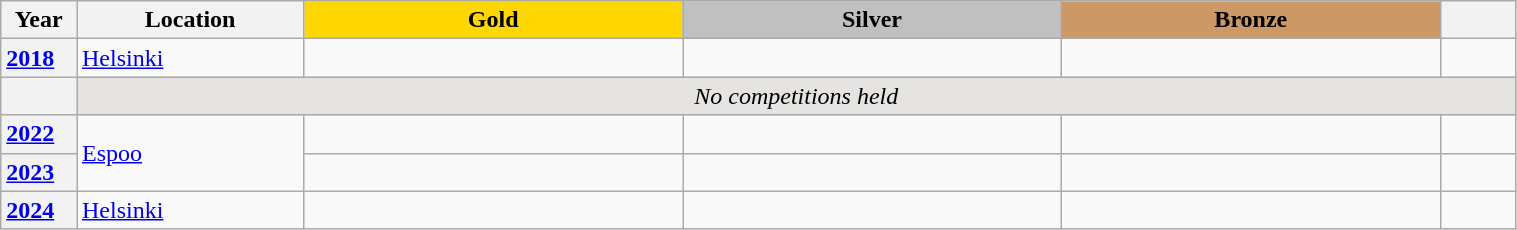<table class="wikitable unsortable" style="text-align:left; width:80%">
<tr>
<th scope="col" style="text-align:center; width:5%">Year</th>
<th scope="col" style="text-align:center; width:15%">Location</th>
<th scope="col" style="text-align:center; width:25%; background:gold">Gold</th>
<th scope="col" style="text-align:center; width:25%; background:silver">Silver</th>
<th scope="col" style="text-align:center; width:25%; background:#c96">Bronze</th>
<th scope="col" style="text-align:center; width:5%"></th>
</tr>
<tr>
<th scope="row" style="text-align:left"><a href='#'>2018</a></th>
<td><a href='#'>Helsinki</a></td>
<td></td>
<td></td>
<td></td>
<td></td>
</tr>
<tr>
<th scope="row" style="text-align:left"></th>
<td colspan="5" bgcolor="e5e4e2" align="center"><em>No competitions held</em></td>
</tr>
<tr>
<th scope="row" style="text-align:left"><a href='#'>2022</a></th>
<td rowspan="2"><a href='#'>Espoo</a></td>
<td></td>
<td></td>
<td></td>
<td></td>
</tr>
<tr>
<th scope="row" style="text-align:left"><a href='#'>2023</a></th>
<td></td>
<td></td>
<td></td>
<td></td>
</tr>
<tr>
<th scope="row" style="text-align:left"><a href='#'>2024</a></th>
<td><a href='#'>Helsinki</a></td>
<td></td>
<td></td>
<td></td>
<td></td>
</tr>
</table>
